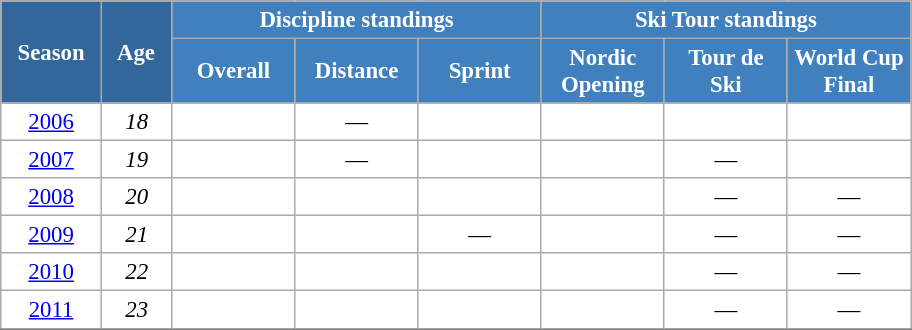<table class="wikitable" style="font-size:95%; text-align:center; border:grey solid 1px; border-collapse:collapse; background:#ffffff;">
<tr>
<th style="background-color:#369; color:white; width:60px;" rowspan="2"> Season </th>
<th style="background-color:#369; color:white; width:40px;" rowspan="2"> Age </th>
<th style="background-color:#4180be; color:white;" colspan="3">Discipline standings</th>
<th style="background-color:#4180be; color:white;" colspan="3">Ski Tour standings</th>
</tr>
<tr>
<th style="background-color:#4180be; color:white; width:75px;">Overall</th>
<th style="background-color:#4180be; color:white; width:75px;">Distance</th>
<th style="background-color:#4180be; color:white; width:75px;">Sprint</th>
<th style="background-color:#4180be; color:white; width:75px;">Nordic<br>Opening</th>
<th style="background-color:#4180be; color:white; width:75px;">Tour de<br>Ski</th>
<th style="background-color:#4180be; color:white; width:75px;">World Cup<br>Final</th>
</tr>
<tr>
<td><a href='#'>2006</a></td>
<td><em>18</em></td>
<td></td>
<td>—</td>
<td></td>
<td></td>
<td></td>
<td></td>
</tr>
<tr>
<td><a href='#'>2007</a></td>
<td><em>19</em></td>
<td></td>
<td>—</td>
<td></td>
<td></td>
<td>—</td>
<td></td>
</tr>
<tr>
<td><a href='#'>2008</a></td>
<td><em>20</em></td>
<td></td>
<td></td>
<td></td>
<td></td>
<td>—</td>
<td>—</td>
</tr>
<tr>
<td><a href='#'>2009</a></td>
<td><em>21</em></td>
<td></td>
<td></td>
<td>—</td>
<td></td>
<td>—</td>
<td>—</td>
</tr>
<tr>
<td><a href='#'>2010</a></td>
<td><em>22</em></td>
<td></td>
<td></td>
<td></td>
<td></td>
<td>—</td>
<td>—</td>
</tr>
<tr>
<td><a href='#'>2011</a></td>
<td><em>23</em></td>
<td></td>
<td></td>
<td></td>
<td></td>
<td>—</td>
<td>—</td>
</tr>
<tr>
</tr>
</table>
